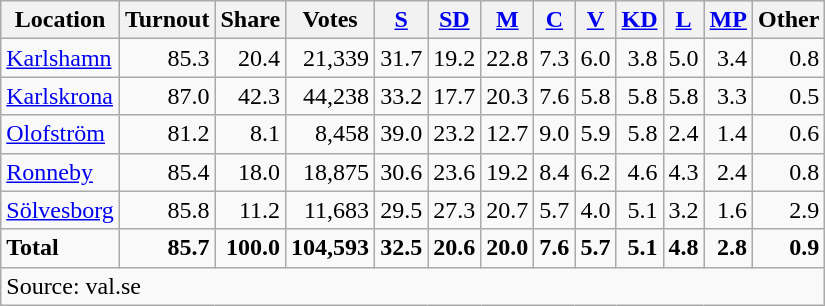<table class="wikitable sortable" style=text-align:right>
<tr>
<th>Location</th>
<th>Turnout</th>
<th>Share</th>
<th>Votes</th>
<th><a href='#'>S</a></th>
<th><a href='#'>SD</a></th>
<th><a href='#'>M</a></th>
<th><a href='#'>C</a></th>
<th><a href='#'>V</a></th>
<th><a href='#'>KD</a></th>
<th><a href='#'>L</a></th>
<th><a href='#'>MP</a></th>
<th>Other</th>
</tr>
<tr>
<td align=left><a href='#'>Karlshamn</a></td>
<td>85.3</td>
<td>20.4</td>
<td>21,339</td>
<td>31.7</td>
<td>19.2</td>
<td>22.8</td>
<td>7.3</td>
<td>6.0</td>
<td>3.8</td>
<td>5.0</td>
<td>3.4</td>
<td>0.8</td>
</tr>
<tr>
<td align=left><a href='#'>Karlskrona</a></td>
<td>87.0</td>
<td>42.3</td>
<td>44,238</td>
<td>33.2</td>
<td>17.7</td>
<td>20.3</td>
<td>7.6</td>
<td>5.8</td>
<td>5.8</td>
<td>5.8</td>
<td>3.3</td>
<td>0.5</td>
</tr>
<tr>
<td align=left><a href='#'>Olofström</a></td>
<td>81.2</td>
<td>8.1</td>
<td>8,458</td>
<td>39.0</td>
<td>23.2</td>
<td>12.7</td>
<td>9.0</td>
<td>5.9</td>
<td>5.8</td>
<td>2.4</td>
<td>1.4</td>
<td>0.6</td>
</tr>
<tr>
<td align=left><a href='#'>Ronneby</a></td>
<td>85.4</td>
<td>18.0</td>
<td>18,875</td>
<td>30.6</td>
<td>23.6</td>
<td>19.2</td>
<td>8.4</td>
<td>6.2</td>
<td>4.6</td>
<td>4.3</td>
<td>2.4</td>
<td>0.8</td>
</tr>
<tr>
<td align=left><a href='#'>Sölvesborg</a></td>
<td>85.8</td>
<td>11.2</td>
<td>11,683</td>
<td>29.5</td>
<td>27.3</td>
<td>20.7</td>
<td>5.7</td>
<td>4.0</td>
<td>5.1</td>
<td>3.2</td>
<td>1.6</td>
<td>2.9</td>
</tr>
<tr>
<td align=left><strong>Total</strong></td>
<td><strong>85.7</strong></td>
<td><strong>100.0</strong></td>
<td><strong>104,593</strong></td>
<td><strong>32.5</strong></td>
<td><strong>20.6</strong></td>
<td><strong>20.0</strong></td>
<td><strong>7.6</strong></td>
<td><strong>5.7</strong></td>
<td><strong>5.1</strong></td>
<td><strong>4.8</strong></td>
<td><strong>2.8</strong></td>
<td><strong>0.9</strong></td>
</tr>
<tr>
<td align=left colspan=13>Source: val.se</td>
</tr>
</table>
